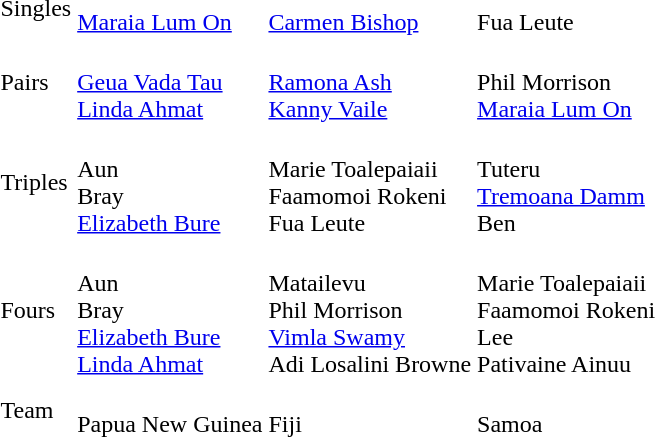<table>
<tr>
<td>Singles</td>
<td><br><a href='#'>Maraia Lum On</a></td>
<td><br><a href='#'>Carmen Bishop</a></td>
<td><br>Fua Leute</td>
</tr>
<tr>
<td>Pairs</td>
<td><br><a href='#'>Geua Vada Tau</a><br><a href='#'>Linda Ahmat</a></td>
<td><br><a href='#'>Ramona Ash</a><br><a href='#'>Kanny Vaile</a></td>
<td><br>Phil Morrison<br><a href='#'>Maraia Lum On</a></td>
</tr>
<tr>
<td>Triples</td>
<td><br>Aun<br>Bray<br><a href='#'>Elizabeth Bure</a></td>
<td><br>Marie Toalepaiaii<br>Faamomoi Rokeni<br>Fua Leute</td>
<td><br>Tuteru<br><a href='#'>Tremoana Damm</a><br>Ben</td>
</tr>
<tr>
<td>Fours</td>
<td><br>Aun<br>Bray<br><a href='#'>Elizabeth Bure</a><br><a href='#'>Linda Ahmat</a></td>
<td><br>Matailevu<br>Phil Morrison<br><a href='#'>Vimla Swamy</a><br>Adi Losalini Browne</td>
<td><br>Marie Toalepaiaii<br>Faamomoi Rokeni<br>Lee<br>Pativaine Ainuu</td>
</tr>
<tr>
<td>Team</td>
<td><br>Papua New Guinea</td>
<td><br>Fiji</td>
<td><br>Samoa</td>
</tr>
</table>
